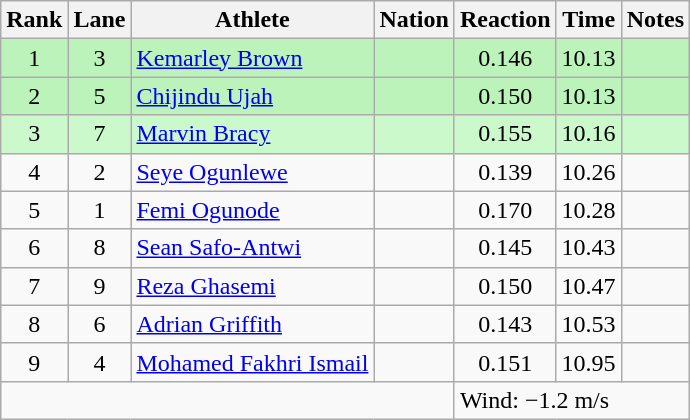<table class="wikitable sortable" style="text-align:center">
<tr>
<th>Rank</th>
<th>Lane</th>
<th>Athlete</th>
<th>Nation</th>
<th>Reaction</th>
<th>Time</th>
<th>Notes</th>
</tr>
<tr style="background:#bbf3bb;">
<td>1</td>
<td>3</td>
<td align=left><a href='#'>Kemarley Brown</a></td>
<td align=left></td>
<td>0.146</td>
<td>10.13</td>
<td></td>
</tr>
<tr style="background:#bbf3bb;">
<td>2</td>
<td>5</td>
<td align=left><a href='#'>Chijindu Ujah</a></td>
<td align=left></td>
<td>0.150</td>
<td>10.13</td>
<td></td>
</tr>
<tr style="background:#ccf9cc;">
<td>3</td>
<td>7</td>
<td align=left><a href='#'>Marvin Bracy</a></td>
<td align=left></td>
<td>0.155</td>
<td>10.16</td>
<td></td>
</tr>
<tr style=>
<td>4</td>
<td>2</td>
<td align=left><a href='#'>Seye Ogunlewe</a></td>
<td align=left></td>
<td>0.139</td>
<td>10.26</td>
<td></td>
</tr>
<tr style=>
<td>5</td>
<td>1</td>
<td align=left><a href='#'>Femi Ogunode</a></td>
<td align=left></td>
<td>0.170</td>
<td>10.28</td>
<td></td>
</tr>
<tr style=>
<td>6</td>
<td>8</td>
<td align=left><a href='#'>Sean Safo-Antwi</a></td>
<td align=left></td>
<td>0.145</td>
<td>10.43</td>
<td></td>
</tr>
<tr style=>
<td>7</td>
<td>9</td>
<td align=left><a href='#'>Reza Ghasemi</a></td>
<td align=left></td>
<td>0.150</td>
<td>10.47</td>
<td></td>
</tr>
<tr style=>
<td>8</td>
<td>6</td>
<td align=left><a href='#'>Adrian Griffith</a></td>
<td align=left></td>
<td>0.143</td>
<td>10.53</td>
<td></td>
</tr>
<tr style=>
<td>9</td>
<td>4</td>
<td align=left><a href='#'>Mohamed Fakhri Ismail</a></td>
<td align=left></td>
<td>0.151</td>
<td>10.95</td>
<td></td>
</tr>
<tr class="sortbottom">
<td colspan=4></td>
<td colspan="3" style="text-align:left;">Wind: −1.2 m/s</td>
</tr>
</table>
